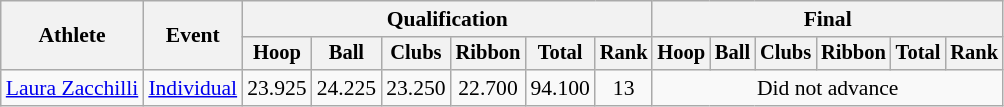<table class=wikitable style="font-size:90%">
<tr>
<th rowspan="2">Athlete</th>
<th rowspan="2">Event</th>
<th colspan=6>Qualification</th>
<th colspan=6>Final</th>
</tr>
<tr style="font-size:95%">
<th>Hoop</th>
<th>Ball</th>
<th>Clubs</th>
<th>Ribbon</th>
<th>Total</th>
<th>Rank</th>
<th>Hoop</th>
<th>Ball</th>
<th>Clubs</th>
<th>Ribbon</th>
<th>Total</th>
<th>Rank</th>
</tr>
<tr align=center>
<td align=left><a href='#'>Laura Zacchilli</a></td>
<td align=left><a href='#'>Individual</a></td>
<td>23.925</td>
<td>24.225</td>
<td>23.250</td>
<td>22.700</td>
<td>94.100</td>
<td>13</td>
<td colspan=6>Did not advance</td>
</tr>
</table>
